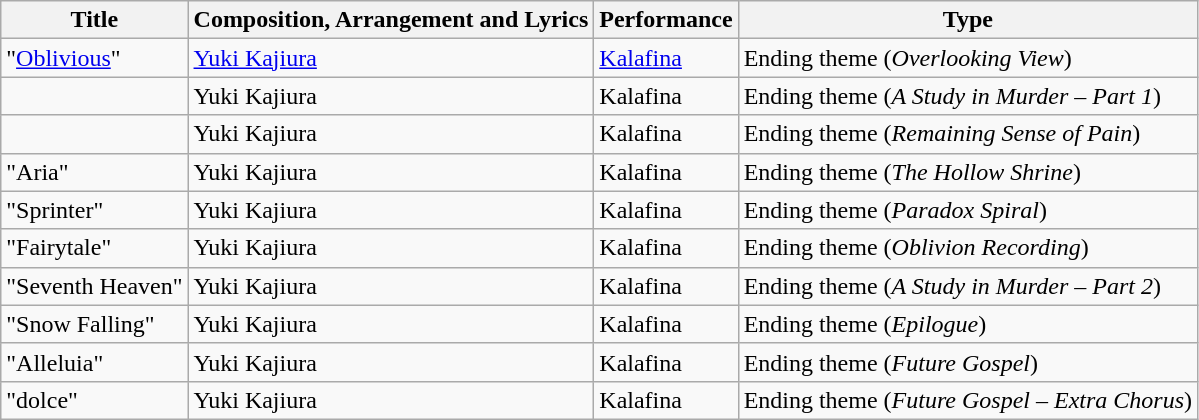<table class="wikitable" style="width: auto;">
<tr>
<th>Title</th>
<th>Composition, Arrangement and Lyrics</th>
<th>Performance</th>
<th>Type</th>
</tr>
<tr>
<td>"<a href='#'>Oblivious</a>"</td>
<td><a href='#'>Yuki Kajiura</a></td>
<td><a href='#'>Kalafina</a></td>
<td>Ending theme (<em>Overlooking View</em>)</td>
</tr>
<tr>
<td></td>
<td>Yuki Kajiura</td>
<td>Kalafina</td>
<td>Ending theme (<em>A Study in Murder – Part 1</em>)</td>
</tr>
<tr>
<td></td>
<td>Yuki Kajiura</td>
<td>Kalafina</td>
<td>Ending theme (<em>Remaining Sense of Pain</em>)</td>
</tr>
<tr>
<td>"Aria"</td>
<td>Yuki Kajiura</td>
<td>Kalafina</td>
<td>Ending theme (<em>The Hollow Shrine</em>)</td>
</tr>
<tr>
<td>"Sprinter"</td>
<td>Yuki Kajiura</td>
<td>Kalafina</td>
<td>Ending theme (<em>Paradox Spiral</em>)</td>
</tr>
<tr>
<td>"Fairytale"</td>
<td>Yuki Kajiura</td>
<td>Kalafina</td>
<td>Ending theme (<em>Oblivion Recording</em>)</td>
</tr>
<tr>
<td>"Seventh Heaven"</td>
<td>Yuki Kajiura</td>
<td>Kalafina</td>
<td>Ending theme (<em>A Study in Murder – Part 2</em>)</td>
</tr>
<tr>
<td>"Snow Falling"</td>
<td>Yuki Kajiura</td>
<td>Kalafina</td>
<td>Ending theme (<em>Epilogue</em>)</td>
</tr>
<tr>
<td>"Alleluia"</td>
<td>Yuki Kajiura</td>
<td>Kalafina</td>
<td>Ending theme (<em>Future Gospel</em>)</td>
</tr>
<tr>
<td>"dolce"</td>
<td>Yuki Kajiura</td>
<td>Kalafina</td>
<td>Ending theme (<em>Future Gospel – Extra Chorus</em>)</td>
</tr>
</table>
